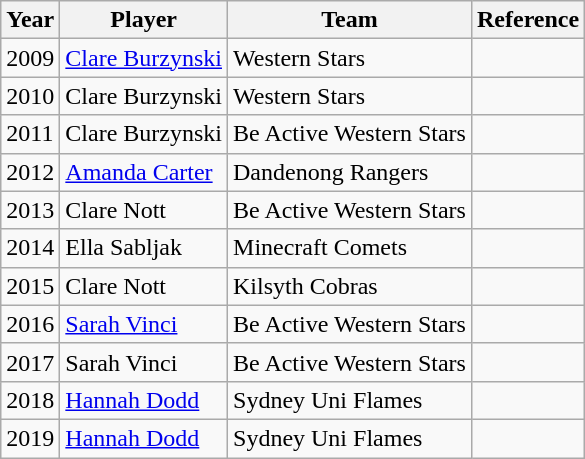<table class="wikitable">
<tr>
<th>Year</th>
<th>Player</th>
<th>Team</th>
<th>Reference</th>
</tr>
<tr>
<td>2009</td>
<td><a href='#'>Clare Burzynski</a></td>
<td>Western Stars</td>
<td></td>
</tr>
<tr>
<td>2010</td>
<td>Clare Burzynski</td>
<td>Western Stars</td>
<td></td>
</tr>
<tr>
<td>2011</td>
<td>Clare Burzynski</td>
<td>Be Active Western Stars</td>
<td></td>
</tr>
<tr>
<td>2012</td>
<td><a href='#'>Amanda Carter</a></td>
<td>Dandenong Rangers</td>
<td></td>
</tr>
<tr>
<td>2013</td>
<td>Clare Nott</td>
<td>Be Active Western Stars</td>
<td></td>
</tr>
<tr>
<td>2014</td>
<td>Ella Sabljak</td>
<td>Minecraft Comets</td>
<td></td>
</tr>
<tr>
<td>2015</td>
<td>Clare Nott</td>
<td>Kilsyth Cobras</td>
<td></td>
</tr>
<tr>
<td>2016</td>
<td><a href='#'>Sarah Vinci</a></td>
<td>Be Active Western Stars</td>
<td></td>
</tr>
<tr>
<td>2017</td>
<td>Sarah Vinci</td>
<td>Be Active Western Stars</td>
<td></td>
</tr>
<tr>
<td>2018</td>
<td><a href='#'>Hannah Dodd</a></td>
<td>Sydney Uni Flames</td>
<td></td>
</tr>
<tr>
<td>2019</td>
<td><a href='#'>Hannah Dodd</a></td>
<td>Sydney Uni Flames</td>
<td></td>
</tr>
</table>
